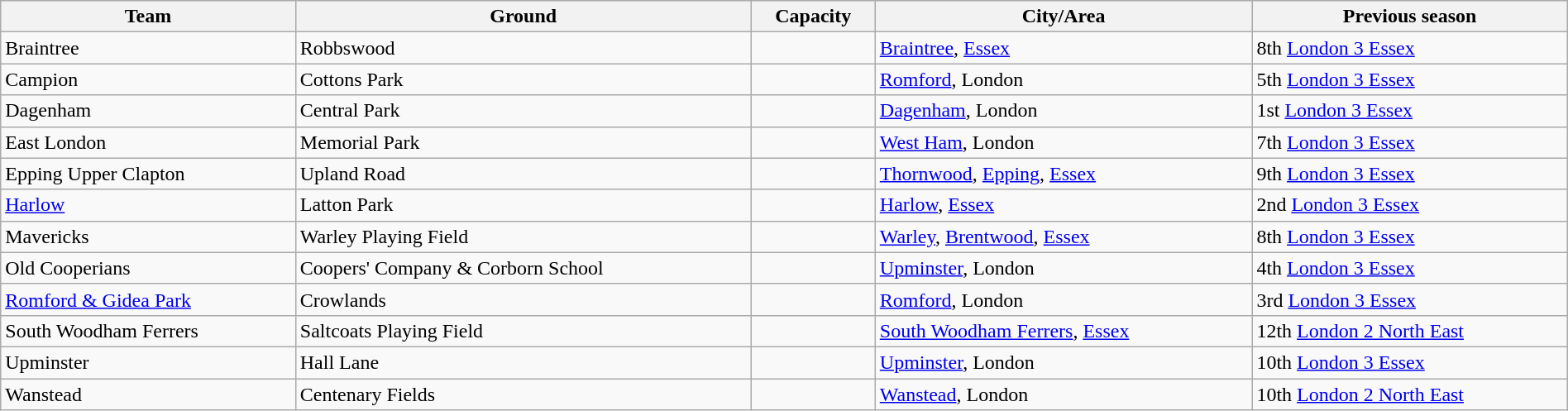<table class="wikitable sortable" width=100%>
<tr>
<th>Team</th>
<th>Ground</th>
<th>Capacity</th>
<th>City/Area</th>
<th>Previous season</th>
</tr>
<tr>
<td>Braintree</td>
<td>Robbswood</td>
<td></td>
<td><a href='#'>Braintree</a>, <a href='#'>Essex</a></td>
<td>8th <a href='#'>London 3 Essex</a></td>
</tr>
<tr>
<td>Campion</td>
<td>Cottons Park</td>
<td></td>
<td><a href='#'>Romford</a>, London</td>
<td>5th <a href='#'>London 3 Essex</a></td>
</tr>
<tr>
<td>Dagenham</td>
<td>Central Park</td>
<td></td>
<td><a href='#'>Dagenham</a>, London</td>
<td>1st <a href='#'>London 3 Essex</a></td>
</tr>
<tr>
<td>East London</td>
<td>Memorial Park</td>
<td></td>
<td><a href='#'>West Ham</a>, London</td>
<td>7th <a href='#'>London 3 Essex</a></td>
</tr>
<tr>
<td>Epping Upper Clapton</td>
<td>Upland Road</td>
<td></td>
<td><a href='#'>Thornwood</a>, <a href='#'>Epping</a>, <a href='#'>Essex</a></td>
<td>9th <a href='#'>London 3 Essex</a></td>
</tr>
<tr>
<td><a href='#'>Harlow</a></td>
<td>Latton Park</td>
<td></td>
<td><a href='#'>Harlow</a>, <a href='#'>Essex</a></td>
<td>2nd <a href='#'>London 3 Essex</a></td>
</tr>
<tr>
<td>Mavericks</td>
<td>Warley Playing Field</td>
<td></td>
<td><a href='#'>Warley</a>, <a href='#'>Brentwood</a>, <a href='#'>Essex</a></td>
<td>8th <a href='#'>London 3 Essex</a></td>
</tr>
<tr>
<td>Old Cooperians</td>
<td>Coopers' Company & Corborn School</td>
<td></td>
<td><a href='#'>Upminster</a>, London</td>
<td>4th <a href='#'>London 3 Essex</a></td>
</tr>
<tr>
<td><a href='#'>Romford & Gidea Park</a></td>
<td>Crowlands</td>
<td></td>
<td><a href='#'>Romford</a>, London</td>
<td>3rd <a href='#'>London 3 Essex</a></td>
</tr>
<tr>
<td>South Woodham Ferrers</td>
<td>Saltcoats Playing Field</td>
<td></td>
<td><a href='#'>South Woodham Ferrers</a>, <a href='#'>Essex</a></td>
<td>12th <a href='#'>London 2 North East</a></td>
</tr>
<tr>
<td>Upminster</td>
<td>Hall Lane</td>
<td></td>
<td><a href='#'>Upminster</a>, London</td>
<td>10th <a href='#'>London 3 Essex</a></td>
</tr>
<tr>
<td>Wanstead</td>
<td>Centenary Fields</td>
<td></td>
<td><a href='#'>Wanstead</a>, London</td>
<td>10th <a href='#'>London 2 North East</a></td>
</tr>
</table>
